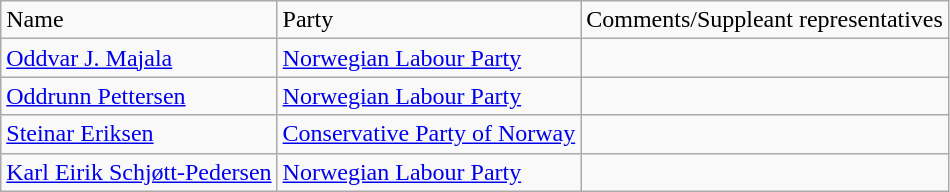<table class="wikitable">
<tr>
<td>Name</td>
<td>Party</td>
<td>Comments/Suppleant representatives</td>
</tr>
<tr>
<td><a href='#'>Oddvar J. Majala</a></td>
<td><a href='#'>Norwegian Labour Party</a></td>
<td></td>
</tr>
<tr>
<td><a href='#'>Oddrunn Pettersen</a></td>
<td><a href='#'>Norwegian Labour Party</a></td>
<td></td>
</tr>
<tr>
<td><a href='#'>Steinar Eriksen</a></td>
<td><a href='#'>Conservative Party of Norway</a></td>
<td></td>
</tr>
<tr>
<td><a href='#'>Karl Eirik Schjøtt-Pedersen</a></td>
<td><a href='#'>Norwegian Labour Party</a></td>
<td></td>
</tr>
</table>
